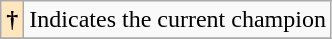<table class="wikitable">
<tr>
<th style="background-color:#FFE6BD">†</th>
<td>Indicates the current champion</td>
</tr>
<tr>
</tr>
</table>
